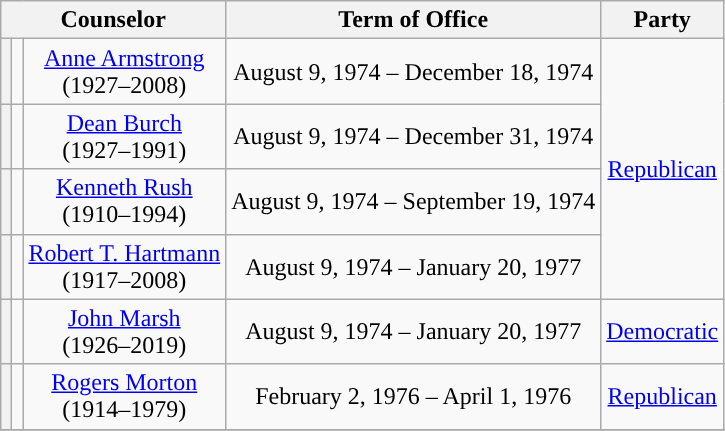<table class="wikitable sortable" style="text-align:center">
<tr>
<th colspan="3">Counselor</th>
<th>Term of Office<br></th>
<th>Party</th>
</tr>
<tr>
<th style="background:"></th>
<td></td>
<td><a href='#'>Anne Armstrong</a><br>(1927–2008)</td>
<td>August 9, 1974 – December 18, 1974<br></td>
<td rowspan="4"><a href='#'>Republican</a></td>
</tr>
<tr>
<th style="background:"></th>
<td></td>
<td><a href='#'>Dean Burch</a><br>(1927–1991)</td>
<td>August 9, 1974 – December 31, 1974<br></td>
</tr>
<tr>
<th style="background:"></th>
<td></td>
<td><a href='#'>Kenneth Rush</a><br>(1910–1994)</td>
<td>August 9, 1974 – September 19, 1974<br></td>
</tr>
<tr>
<th style="background:"></th>
<td></td>
<td><a href='#'>Robert T. Hartmann</a><br>(1917–2008)</td>
<td>August 9, 1974 – January 20, 1977<br></td>
</tr>
<tr>
<th style="background:"></th>
<td></td>
<td><a href='#'>John Marsh</a><br>(1926–2019)</td>
<td>August 9, 1974 – January 20, 1977<br></td>
<td><a href='#'>Democratic</a></td>
</tr>
<tr>
<th style="background:"></th>
<td></td>
<td><a href='#'>Rogers Morton</a><br>(1914–1979)</td>
<td>February 2, 1976 – April 1, 1976<br></td>
<td><a href='#'>Republican</a></td>
</tr>
<tr>
</tr>
</table>
